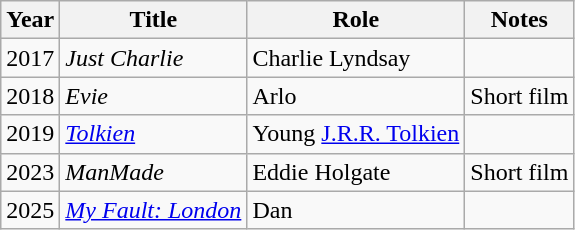<table class="wikitable">
<tr>
<th>Year</th>
<th>Title</th>
<th>Role</th>
<th>Notes</th>
</tr>
<tr>
<td>2017</td>
<td><em>Just Charlie</em></td>
<td>Charlie Lyndsay</td>
<td></td>
</tr>
<tr>
<td>2018</td>
<td><em>Evie</em></td>
<td>Arlo</td>
<td>Short film</td>
</tr>
<tr>
<td>2019</td>
<td><em><a href='#'>Tolkien</a></em></td>
<td>Young <a href='#'>J.R.R. Tolkien</a></td>
<td></td>
</tr>
<tr>
<td>2023</td>
<td><em>ManMade</em></td>
<td>Eddie Holgate</td>
<td>Short film</td>
</tr>
<tr>
<td>2025</td>
<td><em><a href='#'>My Fault: London</a></em></td>
<td>Dan</td>
</tr>
</table>
